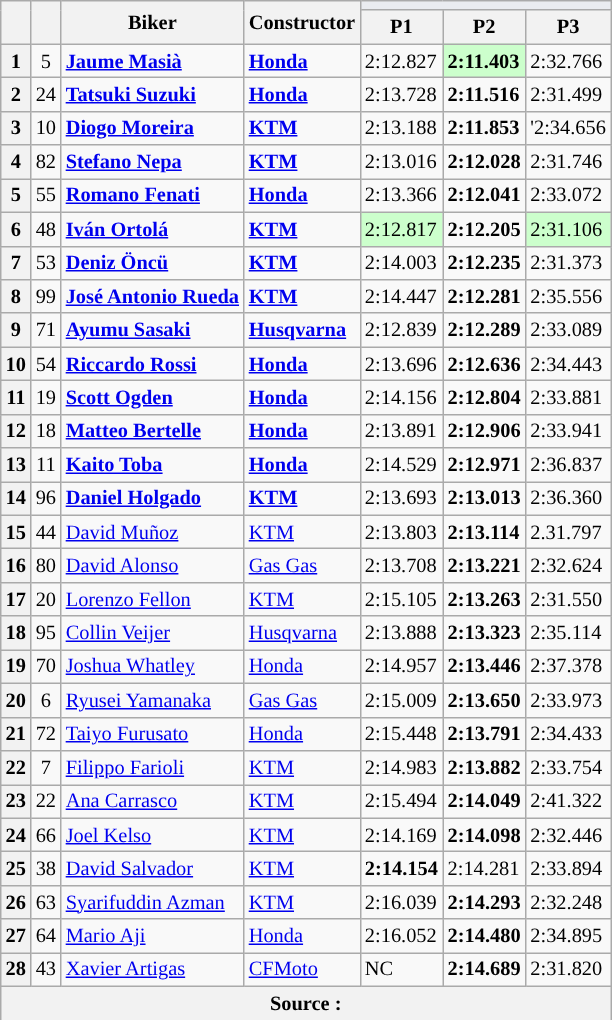<table class="wikitable sortable" style="font-size: 85%;">
<tr>
<th rowspan="2"></th>
<th rowspan="2"></th>
<th rowspan="2">Biker</th>
<th rowspan="2">Constructor</th>
<th colspan="3" style="background:#eaecf0; text-align:center;"></th>
</tr>
<tr>
<th scope="col">P1</th>
<th scope="col">P2</th>
<th scope="col">P3</th>
</tr>
<tr>
<th scope="row">1</th>
<td align="center">5</td>
<td><strong> <a href='#'>Jaume Masià</a></strong></td>
<td><strong><a href='#'>Honda</a></strong></td>
<td>2:12.827</td>
<td style="background:#ccffcc;"><strong>2:11.403</strong></td>
<td>2:32.766</td>
</tr>
<tr>
<th scope="row">2</th>
<td align="center">24</td>
<td><strong> <a href='#'>Tatsuki Suzuki</a></strong></td>
<td><strong><a href='#'>Honda</a></strong></td>
<td>2:13.728</td>
<td><strong>2:11.516</strong></td>
<td>2:31.499</td>
</tr>
<tr>
<th scope="row">3</th>
<td align="center">10</td>
<td><strong> <a href='#'>Diogo Moreira</a></strong></td>
<td><strong><a href='#'>KTM</a></strong></td>
<td>2:13.188</td>
<td><strong>2:11.853</strong></td>
<td>'2:34.656</td>
</tr>
<tr>
<th scope="row">4</th>
<td align="center">82</td>
<td> <strong><a href='#'>Stefano Nepa</a></strong></td>
<td><strong><a href='#'>KTM</a></strong></td>
<td>2:13.016</td>
<td><strong>2:12.028</strong></td>
<td>2:31.746</td>
</tr>
<tr>
<th scope="row">5</th>
<td align="center">55</td>
<td><strong> <a href='#'>Romano Fenati</a></strong></td>
<td><strong><a href='#'>Honda</a></strong></td>
<td>2:13.366</td>
<td><strong>2:12.041</strong></td>
<td>2:33.072</td>
</tr>
<tr>
<th scope="row">6</th>
<td align="center">48</td>
<td> <strong><a href='#'>Iván Ortolá</a></strong></td>
<td><strong><a href='#'>KTM</a></strong></td>
<td style="background:#ccffcc;">2:12.817</td>
<td><strong>2:12.205</strong></td>
<td style="background:#ccffcc;">2:31.106</td>
</tr>
<tr>
<th scope="row">7</th>
<td align="center">53</td>
<td><strong></strong> <strong><a href='#'>Deniz Öncü</a></strong></td>
<td><strong><a href='#'>KTM</a></strong></td>
<td>2:14.003</td>
<td><strong>2:12.235</strong></td>
<td>2:31.373</td>
</tr>
<tr>
<th scope="row">8</th>
<td align="center">99</td>
<td><strong> <a href='#'>José Antonio Rueda</a></strong></td>
<td><strong><a href='#'>KTM</a></strong></td>
<td>2:14.447</td>
<td><strong>2:12.281</strong></td>
<td>2:35.556</td>
</tr>
<tr>
<th scope="row">9</th>
<td align="center">71</td>
<td><strong> <a href='#'>Ayumu Sasaki</a></strong></td>
<td><strong><a href='#'>Husqvarna</a></strong></td>
<td>2:12.839</td>
<td><strong>2:12.289</strong></td>
<td>2:33.089</td>
</tr>
<tr>
<th scope="row">10</th>
<td align="center">54</td>
<td><strong> <a href='#'>Riccardo Rossi</a></strong></td>
<td><strong><a href='#'>Honda</a></strong></td>
<td>2:13.696</td>
<td><strong>2:12.636</strong></td>
<td>2:34.443</td>
</tr>
<tr>
<th scope="row">11</th>
<td align="center">19</td>
<td> <strong><a href='#'>Scott Ogden</a></strong></td>
<td><strong><a href='#'>Honda</a></strong></td>
<td>2:14.156</td>
<td><strong>2:12.804</strong></td>
<td>2:33.881</td>
</tr>
<tr>
<th scope="row">12</th>
<td align="center">18</td>
<td><strong> <a href='#'>Matteo Bertelle</a></strong></td>
<td><strong><a href='#'>Honda</a></strong></td>
<td>2:13.891</td>
<td><strong>2:12.906</strong></td>
<td>2:33.941</td>
</tr>
<tr>
<th scope="row">13</th>
<td align="center">11</td>
<td><strong> <a href='#'>Kaito Toba</a></strong></td>
<td><strong><a href='#'>Honda</a></strong></td>
<td>2:14.529</td>
<td><strong>2:12.971</strong></td>
<td>2:36.837</td>
</tr>
<tr>
<th scope="row">14</th>
<td align="center">96</td>
<td><strong></strong> <strong><a href='#'>Daniel Holgado</a></strong></td>
<td><strong><a href='#'>KTM</a></strong></td>
<td>2:13.693</td>
<td><strong>2:13.013</strong></td>
<td>2:36.360</td>
</tr>
<tr>
<th scope="row">15</th>
<td align="center">44</td>
<td> <a href='#'>David Muñoz</a></td>
<td><a href='#'>KTM</a></td>
<td>2:13.803</td>
<td><strong>2:13.114</strong></td>
<td>2.31.797</td>
</tr>
<tr>
<th scope="row">16</th>
<td align="center">80</td>
<td> <a href='#'>David Alonso</a></td>
<td><a href='#'>Gas Gas</a></td>
<td>2:13.708</td>
<td><strong>2:13.221</strong></td>
<td>2:32.624</td>
</tr>
<tr>
<th scope="row">17</th>
<td align="center">20</td>
<td> <a href='#'>Lorenzo Fellon</a></td>
<td><a href='#'>KTM</a></td>
<td>2:15.105</td>
<td><strong>2:13.263</strong></td>
<td>2:31.550</td>
</tr>
<tr>
<th scope="row">18</th>
<td align="center">95</td>
<td> <a href='#'>Collin Veijer</a></td>
<td><a href='#'>Husqvarna</a></td>
<td>2:13.888</td>
<td><strong>2:13.323</strong></td>
<td>2:35.114</td>
</tr>
<tr>
<th scope="row">19</th>
<td align="center">70</td>
<td> <a href='#'>Joshua Whatley</a></td>
<td><a href='#'>Honda</a></td>
<td>2:14.957</td>
<td><strong>2:13.446</strong></td>
<td>2:37.378</td>
</tr>
<tr>
<th scope="row">20</th>
<td align="center">6</td>
<td> <a href='#'>Ryusei Yamanaka</a></td>
<td><a href='#'>Gas Gas</a></td>
<td>2:15.009</td>
<td><strong>2:13.650</strong></td>
<td>2:33.973</td>
</tr>
<tr>
<th scope="row">21</th>
<td align="center">72</td>
<td> <a href='#'>Taiyo Furusato</a></td>
<td><a href='#'>Honda</a></td>
<td>2:15.448</td>
<td><strong>2:13.791</strong></td>
<td>2:34.433</td>
</tr>
<tr>
<th scope="row">22</th>
<td align="center">7</td>
<td> <a href='#'>Filippo Farioli</a></td>
<td><a href='#'>KTM</a></td>
<td>2:14.983</td>
<td><strong>2:13.882</strong></td>
<td>2:33.754</td>
</tr>
<tr>
<th scope="row">23</th>
<td align="center">22</td>
<td> <a href='#'>Ana Carrasco</a></td>
<td><a href='#'>KTM</a></td>
<td>2:15.494</td>
<td><strong>2:14.049</strong></td>
<td>2:41.322</td>
</tr>
<tr>
<th scope="row">24</th>
<td align="center">66</td>
<td> <a href='#'>Joel Kelso</a></td>
<td><a href='#'>KTM</a></td>
<td>2:14.169</td>
<td><strong>2:14.098</strong></td>
<td>2:32.446</td>
</tr>
<tr>
<th scope="row">25</th>
<td align="center">38</td>
<td> <a href='#'>David Salvador</a></td>
<td><a href='#'>KTM</a></td>
<td><strong>2:14.154</strong></td>
<td>2:14.281</td>
<td>2:33.894</td>
</tr>
<tr>
<th scope="row">26</th>
<td align="center">63</td>
<td> <a href='#'>Syarifuddin Azman</a></td>
<td><a href='#'>KTM</a></td>
<td>2:16.039</td>
<td><strong>2:14.293</strong></td>
<td>2:32.248</td>
</tr>
<tr>
<th scope="row">27</th>
<td align="center">64</td>
<td> <a href='#'>Mario Aji</a></td>
<td><a href='#'>Honda</a></td>
<td>2:16.052</td>
<td><strong>2:14.480</strong></td>
<td>2:34.895</td>
</tr>
<tr>
<th scope="row">28</th>
<td align="center">43</td>
<td> <a href='#'>Xavier Artigas</a></td>
<td><a href='#'>CFMoto</a></td>
<td>NC</td>
<td><strong>2:14.689</strong></td>
<td>2:31.820</td>
</tr>
<tr>
<th colspan="7">Source : </th>
</tr>
</table>
